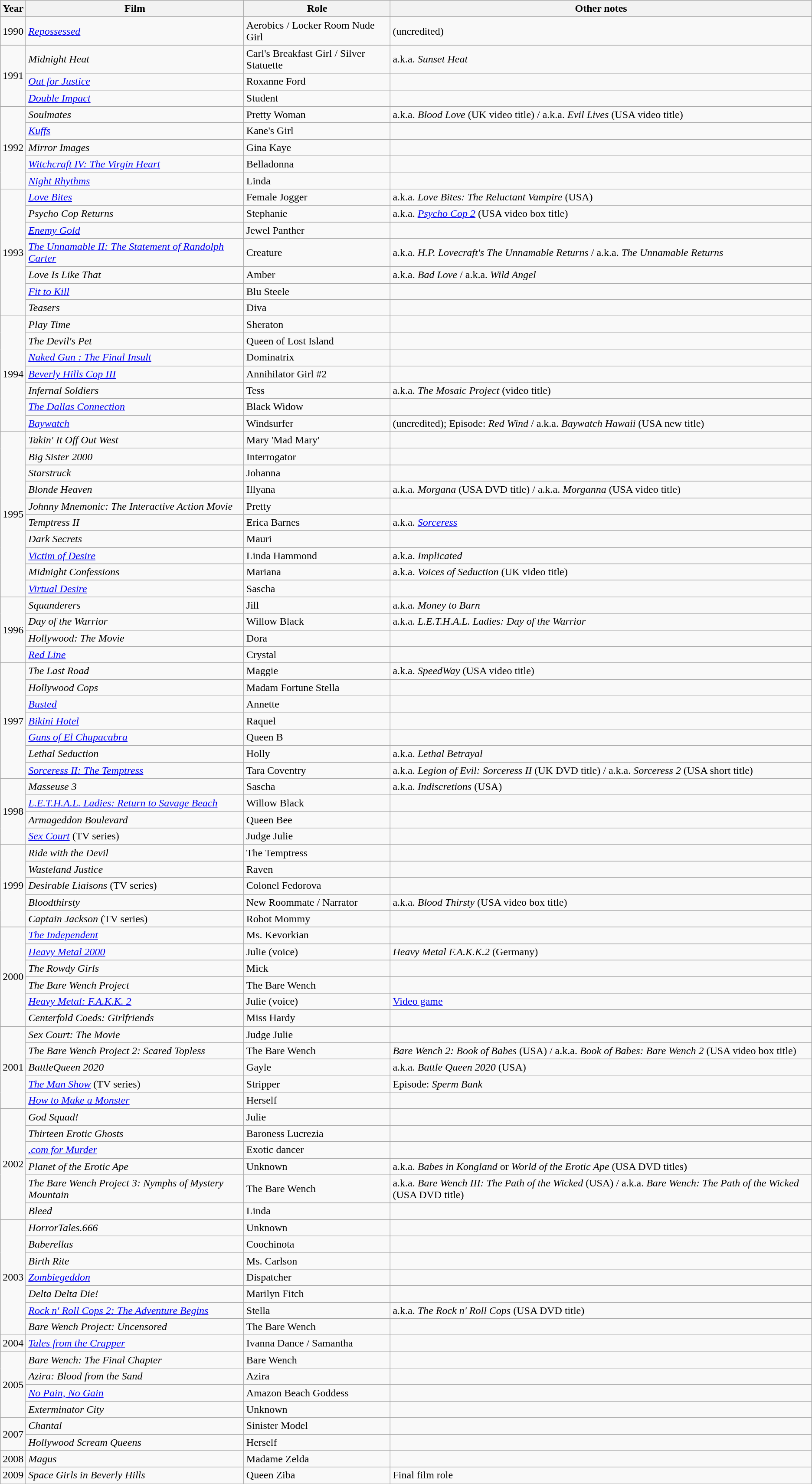<table class="wikitable">
<tr>
<th>Year</th>
<th>Film</th>
<th>Role</th>
<th>Other notes</th>
</tr>
<tr>
<td>1990</td>
<td><em><a href='#'>Repossessed</a></em></td>
<td>Aerobics / Locker Room Nude Girl</td>
<td>(uncredited)</td>
</tr>
<tr>
<td rowspan="3">1991</td>
<td><em>Midnight Heat</em></td>
<td>Carl's Breakfast Girl / Silver Statuette</td>
<td>a.k.a. <em>Sunset Heat</em></td>
</tr>
<tr>
<td><em><a href='#'>Out for Justice</a></em></td>
<td>Roxanne Ford</td>
<td></td>
</tr>
<tr>
<td><em><a href='#'>Double Impact</a></em></td>
<td>Student</td>
<td></td>
</tr>
<tr>
<td rowspan="5">1992</td>
<td><em>Soulmates</em></td>
<td>Pretty Woman</td>
<td>a.k.a. <em>Blood Love</em> (UK video title) / a.k.a. <em>Evil Lives</em> (USA video title)</td>
</tr>
<tr>
<td><em><a href='#'>Kuffs</a></em></td>
<td>Kane's Girl</td>
<td></td>
</tr>
<tr>
<td><em>Mirror Images</em></td>
<td>Gina Kaye</td>
<td></td>
</tr>
<tr>
<td><em><a href='#'>Witchcraft IV: The Virgin Heart</a></em></td>
<td>Belladonna</td>
<td></td>
</tr>
<tr>
<td><em><a href='#'>Night Rhythms</a></em></td>
<td>Linda</td>
<td></td>
</tr>
<tr>
<td rowspan="7">1993</td>
<td><em><a href='#'>Love Bites</a></em></td>
<td>Female Jogger</td>
<td>a.k.a. <em>Love Bites: The Reluctant Vampire</em> (USA)</td>
</tr>
<tr>
<td><em>Psycho Cop Returns</em></td>
<td>Stephanie</td>
<td>a.k.a. <em><a href='#'>Psycho Cop 2</a></em> (USA video box title)</td>
</tr>
<tr>
<td><em><a href='#'>Enemy Gold</a></em></td>
<td>Jewel Panther</td>
<td></td>
</tr>
<tr>
<td><em><a href='#'>The Unnamable II: The Statement of Randolph Carter</a></em></td>
<td>Creature</td>
<td>a.k.a. <em>H.P. Lovecraft's The Unnamable Returns</em> / a.k.a. <em>The Unnamable Returns</em></td>
</tr>
<tr>
<td><em>Love Is Like That</em></td>
<td>Amber</td>
<td>a.k.a. <em>Bad Love</em> / a.k.a. <em>Wild Angel</em></td>
</tr>
<tr>
<td><em><a href='#'>Fit to Kill</a></em></td>
<td>Blu Steele</td>
<td></td>
</tr>
<tr>
<td><em>Teasers</em></td>
<td>Diva</td>
<td></td>
</tr>
<tr>
<td rowspan="7">1994</td>
<td><em>Play Time</em></td>
<td>Sheraton</td>
<td></td>
</tr>
<tr>
<td><em>The Devil's Pet</em></td>
<td>Queen of Lost Island</td>
<td></td>
</tr>
<tr>
<td><em><a href='#'>Naked Gun : The Final Insult</a></em></td>
<td>Dominatrix</td>
<td></td>
</tr>
<tr>
<td><em><a href='#'>Beverly Hills Cop III</a></em></td>
<td>Annihilator Girl #2</td>
<td></td>
</tr>
<tr>
<td><em>Infernal Soldiers</em></td>
<td>Tess</td>
<td>a.k.a. <em>The Mosaic Project</em> (video title)</td>
</tr>
<tr>
<td><em><a href='#'>The Dallas Connection</a></em></td>
<td>Black Widow</td>
<td></td>
</tr>
<tr>
<td><em><a href='#'>Baywatch</a></em></td>
<td>Windsurfer</td>
<td>(uncredited); Episode: <em>Red Wind</em> / a.k.a. <em>Baywatch Hawaii</em> (USA new title)</td>
</tr>
<tr>
<td rowspan="10">1995</td>
<td><em>Takin' It Off Out West</em></td>
<td>Mary 'Mad Mary'</td>
<td></td>
</tr>
<tr>
<td><em>Big Sister 2000</em></td>
<td>Interrogator</td>
<td></td>
</tr>
<tr>
<td><em>Starstruck</em></td>
<td>Johanna</td>
<td></td>
</tr>
<tr>
<td><em>Blonde Heaven</em></td>
<td>Illyana</td>
<td>a.k.a. <em>Morgana</em> (USA DVD title) / a.k.a. <em>Morganna</em> (USA video title)</td>
</tr>
<tr>
<td><em>Johnny Mnemonic: The Interactive Action Movie</em></td>
<td>Pretty</td>
<td></td>
</tr>
<tr>
<td><em>Temptress II</em></td>
<td>Erica Barnes</td>
<td>a.k.a. <em><a href='#'>Sorceress</a></em></td>
</tr>
<tr>
<td><em>Dark Secrets</em></td>
<td>Mauri</td>
<td></td>
</tr>
<tr>
<td><em><a href='#'>Victim of Desire</a></em></td>
<td>Linda Hammond</td>
<td>a.k.a. <em>Implicated</em></td>
</tr>
<tr>
<td><em>Midnight Confessions</em></td>
<td>Mariana</td>
<td>a.k.a. <em>Voices of Seduction</em> (UK video title)</td>
</tr>
<tr>
<td><em><a href='#'>Virtual Desire</a></em></td>
<td>Sascha</td>
<td></td>
</tr>
<tr>
<td rowspan="4">1996</td>
<td><em>Squanderers</em></td>
<td>Jill</td>
<td>a.k.a. <em>Money to Burn</em></td>
</tr>
<tr>
<td><em>Day of the Warrior</em></td>
<td>Willow Black</td>
<td>a.k.a. <em>L.E.T.H.A.L. Ladies: Day of the Warrior</em></td>
</tr>
<tr>
<td><em>Hollywood: The Movie</em></td>
<td>Dora</td>
<td></td>
</tr>
<tr>
<td><em><a href='#'>Red Line</a></em></td>
<td>Crystal</td>
<td></td>
</tr>
<tr>
<td rowspan="7">1997</td>
<td><em>The Last Road</em></td>
<td>Maggie</td>
<td>a.k.a. <em>SpeedWay</em> (USA video title)</td>
</tr>
<tr>
<td><em>Hollywood Cops</em></td>
<td>Madam Fortune Stella</td>
<td></td>
</tr>
<tr>
<td><em><a href='#'>Busted</a></em></td>
<td>Annette</td>
<td></td>
</tr>
<tr>
<td><em><a href='#'>Bikini Hotel</a></em></td>
<td>Raquel</td>
<td></td>
</tr>
<tr>
<td><em><a href='#'>Guns of El Chupacabra</a></em></td>
<td>Queen B</td>
<td></td>
</tr>
<tr>
<td><em>Lethal Seduction</em></td>
<td>Holly</td>
<td>a.k.a. <em>Lethal Betrayal</em></td>
</tr>
<tr>
<td><em><a href='#'>Sorceress II: The Temptress</a></em></td>
<td>Tara Coventry</td>
<td>a.k.a. <em>Legion of Evil: Sorceress II</em> (UK DVD title) / a.k.a. <em>Sorceress 2</em> (USA short title)</td>
</tr>
<tr>
<td rowspan="4">1998</td>
<td><em>Masseuse 3</em></td>
<td>Sascha</td>
<td>a.k.a. <em>Indiscretions</em> (USA)</td>
</tr>
<tr>
<td><em><a href='#'>L.E.T.H.A.L. Ladies: Return to Savage Beach</a></em></td>
<td>Willow Black</td>
<td></td>
</tr>
<tr>
<td><em>Armageddon Boulevard</em></td>
<td>Queen Bee</td>
<td></td>
</tr>
<tr>
<td><em><a href='#'>Sex Court</a></em> (TV series)</td>
<td>Judge Julie</td>
<td></td>
</tr>
<tr>
<td rowspan="5">1999</td>
<td><em>Ride with the Devil</em></td>
<td>The Temptress</td>
<td></td>
</tr>
<tr>
<td><em>Wasteland Justice</em></td>
<td>Raven</td>
<td></td>
</tr>
<tr>
<td><em>Desirable Liaisons</em> (TV series)</td>
<td>Colonel Fedorova</td>
<td></td>
</tr>
<tr>
<td><em>Bloodthirsty</em></td>
<td>New Roommate / Narrator</td>
<td>a.k.a. <em>Blood Thirsty</em> (USA video box title)</td>
</tr>
<tr>
<td><em>Captain Jackson</em> (TV series)</td>
<td>Robot Mommy</td>
<td></td>
</tr>
<tr>
<td rowspan="6">2000</td>
<td><em><a href='#'>The Independent</a></em></td>
<td>Ms. Kevorkian</td>
<td></td>
</tr>
<tr>
<td><em><a href='#'>Heavy Metal 2000</a></em></td>
<td>Julie (voice)</td>
<td><em>Heavy Metal F.A.K.K.2</em> (Germany)</td>
</tr>
<tr>
<td><em>The Rowdy Girls</em></td>
<td>Mick</td>
<td></td>
</tr>
<tr>
<td><em>The Bare Wench Project</em></td>
<td>The Bare Wench</td>
<td></td>
</tr>
<tr>
<td><em><a href='#'>Heavy Metal: F.A.K.K. 2</a></em></td>
<td>Julie (voice)</td>
<td><a href='#'>Video game</a></td>
</tr>
<tr>
<td><em>Centerfold Coeds: Girlfriends</em></td>
<td>Miss Hardy</td>
<td></td>
</tr>
<tr>
<td rowspan="5">2001</td>
<td><em>Sex Court: The Movie</em></td>
<td>Judge Julie</td>
<td></td>
</tr>
<tr>
<td><em>The Bare Wench Project 2: Scared Topless</em></td>
<td>The Bare Wench</td>
<td><em>Bare Wench 2: Book of Babes</em> (USA) / a.k.a. <em>Book of Babes: Bare Wench 2</em> (USA video box title)</td>
</tr>
<tr>
<td><em>BattleQueen 2020</em></td>
<td>Gayle</td>
<td>a.k.a. <em>Battle Queen 2020</em> (USA)</td>
</tr>
<tr>
<td><em><a href='#'>The Man Show</a></em> (TV series)</td>
<td>Stripper</td>
<td>Episode: <em>Sperm Bank</em></td>
</tr>
<tr>
<td><em><a href='#'>How to Make a Monster</a></em></td>
<td>Herself</td>
<td></td>
</tr>
<tr>
<td rowspan="6">2002</td>
<td><em>God Squad!</em></td>
<td>Julie</td>
<td></td>
</tr>
<tr>
<td><em>Thirteen Erotic Ghosts</em></td>
<td>Baroness Lucrezia</td>
<td></td>
</tr>
<tr>
<td><em><a href='#'>.com for Murder</a></em></td>
<td>Exotic dancer</td>
<td></td>
</tr>
<tr>
<td><em>Planet of the Erotic Ape</em></td>
<td>Unknown</td>
<td>a.k.a. <em>Babes in Kongland</em> or <em>World of the Erotic Ape</em> (USA DVD titles)</td>
</tr>
<tr>
<td><em>The Bare Wench Project 3: Nymphs of Mystery Mountain</em></td>
<td>The Bare Wench</td>
<td>a.k.a. <em>Bare Wench III: The Path of the Wicked</em> (USA) / a.k.a. <em>Bare Wench: The Path of the Wicked</em> (USA DVD title)</td>
</tr>
<tr>
<td><em>Bleed</em></td>
<td>Linda</td>
<td></td>
</tr>
<tr>
<td rowspan="7">2003</td>
<td><em>HorrorTales.666</em></td>
<td>Unknown</td>
<td></td>
</tr>
<tr>
<td><em>Baberellas</em></td>
<td>Coochinota</td>
<td></td>
</tr>
<tr>
<td><em>Birth Rite</em></td>
<td>Ms. Carlson</td>
<td></td>
</tr>
<tr>
<td><em><a href='#'>Zombiegeddon</a></em></td>
<td>Dispatcher</td>
<td></td>
</tr>
<tr>
<td><em>Delta Delta Die!</em></td>
<td>Marilyn Fitch</td>
<td></td>
</tr>
<tr>
<td><em><a href='#'>Rock n' Roll Cops 2: The Adventure Begins</a></em></td>
<td>Stella</td>
<td>a.k.a. <em>The Rock n' Roll Cops</em> (USA DVD title)</td>
</tr>
<tr>
<td><em>Bare Wench Project: Uncensored</em></td>
<td>The Bare Wench</td>
<td></td>
</tr>
<tr>
<td>2004</td>
<td><em><a href='#'>Tales from the Crapper</a></em></td>
<td>Ivanna Dance / Samantha</td>
<td></td>
</tr>
<tr>
<td rowspan="4">2005</td>
<td><em>Bare Wench: The Final Chapter</em></td>
<td>Bare Wench</td>
<td></td>
</tr>
<tr>
<td><em>Azira: Blood from the Sand</em></td>
<td>Azira</td>
<td></td>
</tr>
<tr>
<td><em><a href='#'>No Pain, No Gain</a></em></td>
<td>Amazon Beach Goddess</td>
<td></td>
</tr>
<tr>
<td><em>Exterminator City</em></td>
<td>Unknown</td>
<td></td>
</tr>
<tr>
<td rowspan="2">2007</td>
<td><em>Chantal</em></td>
<td>Sinister Model</td>
<td></td>
</tr>
<tr>
<td><em>Hollywood Scream Queens</em></td>
<td>Herself</td>
<td></td>
</tr>
<tr>
<td>2008</td>
<td><em>Magus</em></td>
<td>Madame Zelda</td>
<td></td>
</tr>
<tr>
<td>2009</td>
<td><em>Space Girls in Beverly Hills</em></td>
<td>Queen Ziba</td>
<td>Final film role</td>
</tr>
</table>
